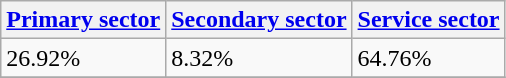<table class="wikitable" border="1">
<tr>
<th><a href='#'>Primary sector</a></th>
<th><a href='#'>Secondary sector</a></th>
<th><a href='#'>Service sector</a></th>
</tr>
<tr>
<td>26.92%</td>
<td>8.32%</td>
<td>64.76%</td>
</tr>
<tr>
</tr>
</table>
